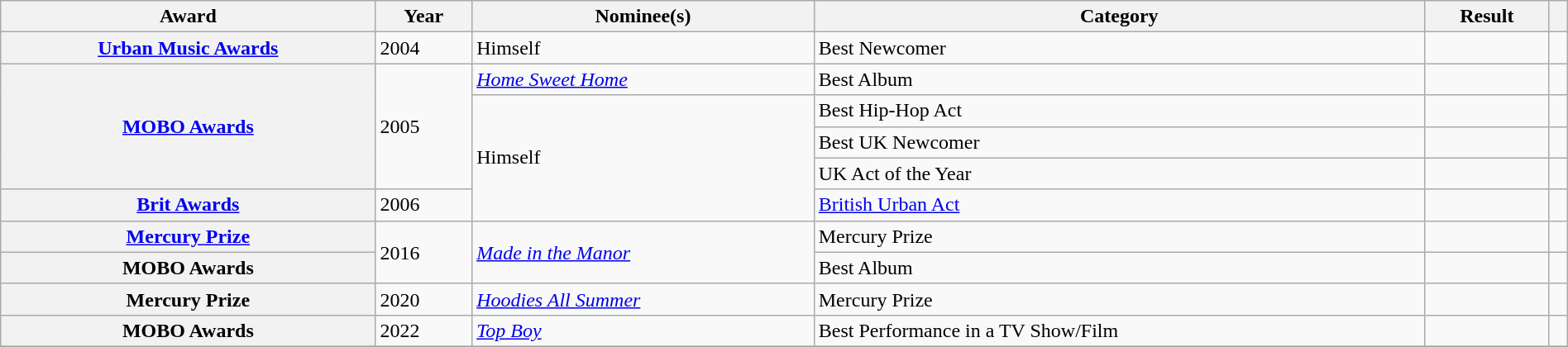<table class="wikitable sortable plainrowheaders" style="width:100%">
<tr>
<th scope="col">Award</th>
<th scope="col">Year</th>
<th scope="col">Nominee(s)</th>
<th scope="col">Category</th>
<th scope="col">Result</th>
<th scope="col" class="unsortable"></th>
</tr>
<tr>
<th scope="row"><a href='#'>Urban Music Awards</a></th>
<td>2004</td>
<td>Himself</td>
<td>Best Newcomer</td>
<td></td>
<td></td>
</tr>
<tr>
<th scope="row" rowspan=4><a href='#'>MOBO Awards</a></th>
<td rowspan="4">2005</td>
<td><em><a href='#'>Home Sweet Home</a></em></td>
<td>Best Album</td>
<td></td>
<td></td>
</tr>
<tr>
<td rowspan="4">Himself</td>
<td>Best Hip-Hop Act</td>
<td></td>
<td></td>
</tr>
<tr>
<td>Best UK Newcomer</td>
<td></td>
<td></td>
</tr>
<tr>
<td>UK Act of the Year</td>
<td></td>
<td></td>
</tr>
<tr>
<th scope="row"><a href='#'>Brit Awards</a></th>
<td>2006</td>
<td><a href='#'>British Urban Act</a></td>
<td></td>
<td></td>
</tr>
<tr>
<th scope="row"><a href='#'>Mercury Prize</a></th>
<td rowspan="2">2016</td>
<td rowspan="2"><em><a href='#'>Made in the Manor</a></em></td>
<td>Mercury Prize</td>
<td></td>
<td></td>
</tr>
<tr>
<th scope="row">MOBO Awards</th>
<td>Best Album</td>
<td></td>
<td></td>
</tr>
<tr>
<th scope="row">Mercury Prize</th>
<td>2020</td>
<td><em><a href='#'>Hoodies All Summer</a></em></td>
<td>Mercury Prize</td>
<td></td>
<td></td>
</tr>
<tr>
<th scope="row">MOBO Awards</th>
<td>2022</td>
<td><em><a href='#'>Top Boy</a></em></td>
<td>Best Performance in a TV Show/Film</td>
<td></td>
<td></td>
</tr>
<tr>
</tr>
</table>
